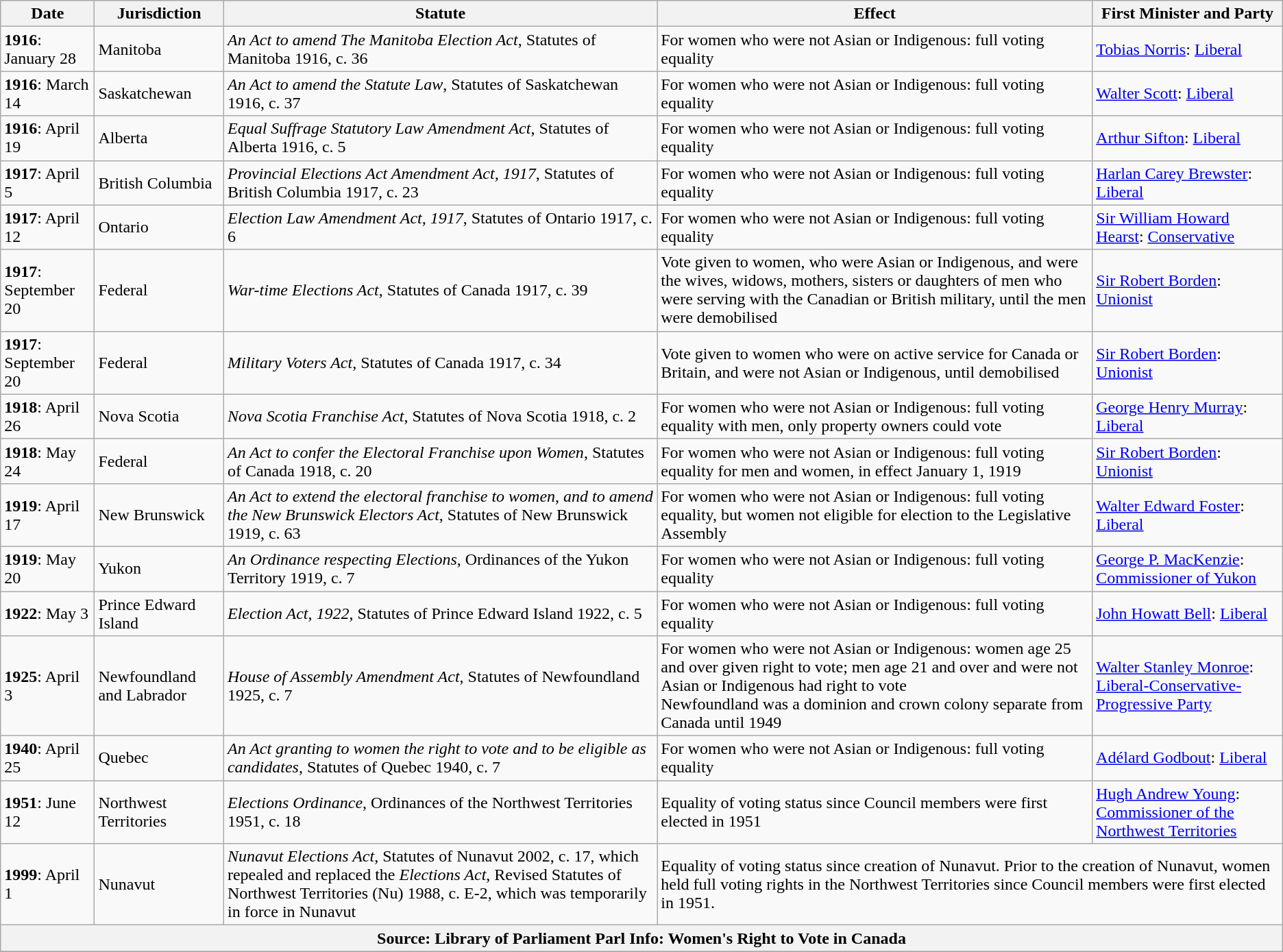<table class="wikitable">
<tr bgcolor="#efefef">
<th>Date</th>
<th>Jurisdiction</th>
<th>Statute</th>
<th>Effect</th>
<th>First Minister and Party</th>
</tr>
<tr>
<td><strong>1916</strong>:  January 28</td>
<td>Manitoba</td>
<td><em>An Act to amend The Manitoba Election Act</em>, Statutes of Manitoba 1916, c. 36</td>
<td>For women who were not Asian or Indigenous: full voting equality</td>
<td><a href='#'>Tobias Norris</a>: <a href='#'>Liberal</a></td>
</tr>
<tr>
<td><strong>1916</strong>:  March 14</td>
<td>Saskatchewan</td>
<td><em>An Act to amend the Statute Law</em>, Statutes of Saskatchewan 1916, c. 37</td>
<td>For women who were not Asian or Indigenous: full voting equality</td>
<td><a href='#'>Walter Scott</a>: <a href='#'>Liberal</a></td>
</tr>
<tr>
<td><strong>1916</strong>:  April 19</td>
<td>Alberta</td>
<td><em>Equal Suffrage Statutory Law Amendment Act</em>, Statutes of Alberta 1916, c. 5</td>
<td>For women who were not Asian or Indigenous: full voting equality</td>
<td><a href='#'>Arthur Sifton</a>: <a href='#'>Liberal</a></td>
</tr>
<tr>
<td><strong>1917</strong>:  April 5</td>
<td>British Columbia</td>
<td><em>Provincial Elections Act Amendment Act, 1917</em>, Statutes of British Columbia 1917, c. 23</td>
<td>For women who were not Asian or Indigenous: full voting equality</td>
<td><a href='#'>Harlan Carey Brewster</a>:  <a href='#'>Liberal</a></td>
</tr>
<tr>
<td><strong>1917</strong>: April 12</td>
<td>Ontario</td>
<td><em>Election Law Amendment Act, 1917</em>, Statutes of Ontario 1917, c. 6</td>
<td>For women who were not Asian or Indigenous: full voting equality</td>
<td><a href='#'>Sir William Howard Hearst</a>:  <a href='#'>Conservative</a></td>
</tr>
<tr>
<td><strong>1917</strong>:  September 20</td>
<td>Federal</td>
<td><em>War-time Elections Act</em>, Statutes of Canada 1917, c. 39</td>
<td>Vote given to women, who were Asian or Indigenous, and were the wives, widows, mothers, sisters or daughters of men who were serving with the Canadian or British military, until the men were demobilised</td>
<td><a href='#'>Sir Robert Borden</a>:  <a href='#'>Unionist</a></td>
</tr>
<tr>
<td><strong>1917</strong>: September 20</td>
<td>Federal</td>
<td><em>Military Voters Act</em>, Statutes of Canada 1917, c. 34</td>
<td>Vote given to women who were on active service for Canada or Britain, and were not Asian or Indigenous, until demobilised</td>
<td><a href='#'>Sir Robert Borden</a>:  <a href='#'>Unionist</a></td>
</tr>
<tr>
<td><strong>1918</strong>: April 26</td>
<td>Nova Scotia</td>
<td><em>Nova Scotia Franchise Act</em>, Statutes of Nova Scotia 1918, c. 2</td>
<td>For women who were not Asian or Indigenous: full voting equality with men, only property owners could vote</td>
<td><a href='#'>George Henry Murray</a>:  <a href='#'>Liberal</a></td>
</tr>
<tr>
<td><strong>1918</strong>: May 24</td>
<td>Federal</td>
<td><em>An Act to confer the Electoral Franchise upon Women</em>, Statutes of Canada 1918, c. 20</td>
<td>For women who were not Asian or Indigenous: full voting equality for men and women, in effect January 1, 1919</td>
<td><a href='#'>Sir Robert Borden</a>:  <a href='#'>Unionist</a></td>
</tr>
<tr>
<td><strong>1919</strong>:  April 17</td>
<td>New Brunswick</td>
<td><em>An Act to extend the electoral franchise to women, and to amend the New Brunswick Electors Act</em>, Statutes of New Brunswick 1919, c. 63</td>
<td>For women who were not Asian or Indigenous: full voting equality, but women not eligible for election to the Legislative Assembly</td>
<td><a href='#'>Walter Edward Foster</a>: <a href='#'>Liberal</a></td>
</tr>
<tr>
<td><strong>1919</strong>: May 20</td>
<td>Yukon</td>
<td><em>An Ordinance respecting Elections</em>, Ordinances of the Yukon Territory 1919, c. 7</td>
<td>For women who were not Asian or Indigenous: full voting equality</td>
<td><a href='#'>George P. MacKenzie</a>: <a href='#'>Commissioner of Yukon</a></td>
</tr>
<tr>
<td><strong>1922</strong>: May 3</td>
<td>Prince Edward Island</td>
<td><em>Election Act, 1922</em>, Statutes of Prince Edward Island 1922, c. 5</td>
<td>For women who were not Asian or Indigenous: full voting equality</td>
<td><a href='#'>John Howatt Bell</a>:  <a href='#'>Liberal</a></td>
</tr>
<tr>
<td><strong>1925</strong>: April 3</td>
<td>Newfoundland and Labrador</td>
<td><em>House of Assembly Amendment Act</em>, Statutes of Newfoundland 1925, c. 7</td>
<td>For women who were not Asian or Indigenous: women age 25 and over given right to vote;  men age 21 and over and were not Asian or Indigenous had right to vote<br>Newfoundland was a dominion and crown colony separate from Canada until 1949</td>
<td><a href='#'>Walter Stanley Monroe</a>:  <a href='#'>Liberal-Conservative-Progressive Party</a></td>
</tr>
<tr>
<td><strong>1940</strong>: April 25</td>
<td>Quebec</td>
<td><em>An Act granting to women the right to vote and to be eligible as candidates</em>, Statutes of Quebec 1940, c. 7</td>
<td>For women who were not Asian or Indigenous: full voting equality</td>
<td><a href='#'>Adélard Godbout</a>:  <a href='#'>Liberal</a></td>
</tr>
<tr>
<td><strong>1951</strong>:  June 12</td>
<td>Northwest Territories</td>
<td><em>Elections Ordinance</em>, Ordinances of the Northwest Territories 1951, c. 18</td>
<td>Equality of voting status since Council members were first elected in 1951</td>
<td><a href='#'>Hugh Andrew Young</a>:  <a href='#'>Commissioner of the Northwest Territories</a></td>
</tr>
<tr>
<td><strong>1999</strong>: April 1</td>
<td>Nunavut</td>
<td><em>Nunavut Elections Act</em>, Statutes of Nunavut 2002, c. 17, which repealed and replaced the <em>Elections Act</em>, Revised Statutes of Northwest Territories (Nu) 1988, c. E-2, which was temporarily in force in Nunavut</td>
<td colspan=2>Equality of voting status since creation of Nunavut. Prior to the creation of Nunavut, women held full voting rights in the Northwest Territories since Council members were first elected in 1951.</td>
</tr>
<tr>
<th align="center" colspan = 5><strong>Source</strong>:  Library of Parliament Parl Info:  Women's Right to Vote in Canada</th>
</tr>
<tr>
</tr>
</table>
